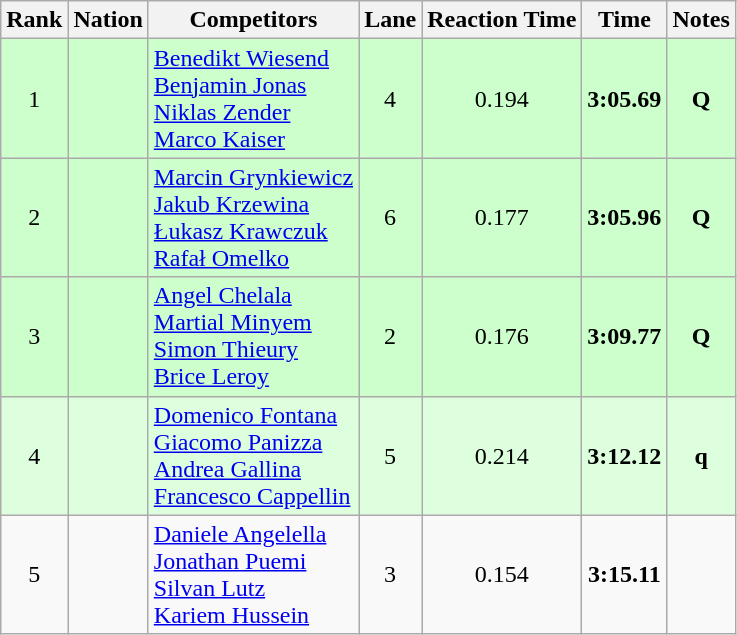<table class="wikitable sortable" style="text-align:center">
<tr>
<th>Rank</th>
<th>Nation</th>
<th>Competitors</th>
<th>Lane</th>
<th>Reaction Time</th>
<th>Time</th>
<th>Notes</th>
</tr>
<tr bgcolor=ccffcc>
<td>1</td>
<td align=left></td>
<td align=left><a href='#'>Benedikt Wiesend</a><br><a href='#'>Benjamin Jonas</a><br><a href='#'>Niklas Zender</a><br><a href='#'>Marco Kaiser</a></td>
<td>4</td>
<td>0.194</td>
<td><strong>3:05.69</strong></td>
<td><strong>Q</strong></td>
</tr>
<tr bgcolor=ccffcc>
<td>2</td>
<td align=left></td>
<td align=left><a href='#'>Marcin Grynkiewicz</a><br><a href='#'>Jakub Krzewina</a><br><a href='#'>Łukasz Krawczuk</a><br><a href='#'>Rafał Omelko</a></td>
<td>6</td>
<td>0.177</td>
<td><strong>3:05.96</strong></td>
<td><strong>Q</strong></td>
</tr>
<tr bgcolor=ccffcc>
<td>3</td>
<td align=left></td>
<td align=left><a href='#'>Angel Chelala</a><br><a href='#'>Martial Minyem</a><br><a href='#'>Simon Thieury</a><br><a href='#'>Brice Leroy</a></td>
<td>2</td>
<td>0.176</td>
<td><strong>3:09.77</strong></td>
<td><strong>Q</strong></td>
</tr>
<tr bgcolor=ddffdd>
<td>4</td>
<td align=left></td>
<td align=left><a href='#'>Domenico Fontana</a><br><a href='#'>Giacomo Panizza</a><br><a href='#'>Andrea Gallina</a><br><a href='#'>Francesco Cappellin</a></td>
<td>5</td>
<td>0.214</td>
<td><strong>3:12.12</strong></td>
<td><strong>q</strong></td>
</tr>
<tr>
<td>5</td>
<td align=left></td>
<td align=left><a href='#'>Daniele Angelella</a><br><a href='#'>Jonathan Puemi</a><br><a href='#'>Silvan Lutz</a><br><a href='#'>Kariem Hussein</a></td>
<td>3</td>
<td>0.154</td>
<td><strong>3:15.11</strong></td>
<td></td>
</tr>
</table>
